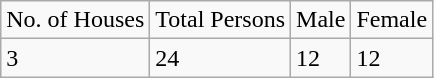<table class="wikitable">
<tr>
<td>No. of Houses</td>
<td>Total Persons</td>
<td>Male</td>
<td>Female</td>
</tr>
<tr>
<td>3</td>
<td>24</td>
<td>12</td>
<td>12</td>
</tr>
</table>
